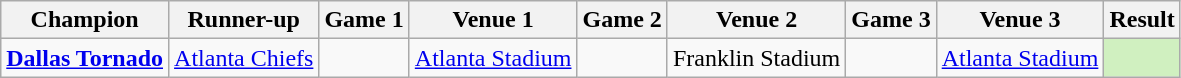<table class="wikitable">
<tr>
<th>Champion</th>
<th>Runner-up</th>
<th>Game 1</th>
<th>Venue 1</th>
<th>Game 2</th>
<th>Venue 2</th>
<th>Game 3</th>
<th>Venue 3</th>
<th>Result</th>
</tr>
<tr>
<td><strong><a href='#'>Dallas Tornado</a></strong></td>
<td><a href='#'>Atlanta Chiefs</a></td>
<td></td>
<td><a href='#'>Atlanta Stadium</a></td>
<td></td>
<td>Franklin Stadium</td>
<td></td>
<td><a href='#'>Atlanta Stadium</a></td>
<td style="background-color:#D0F0C0"></td>
</tr>
</table>
